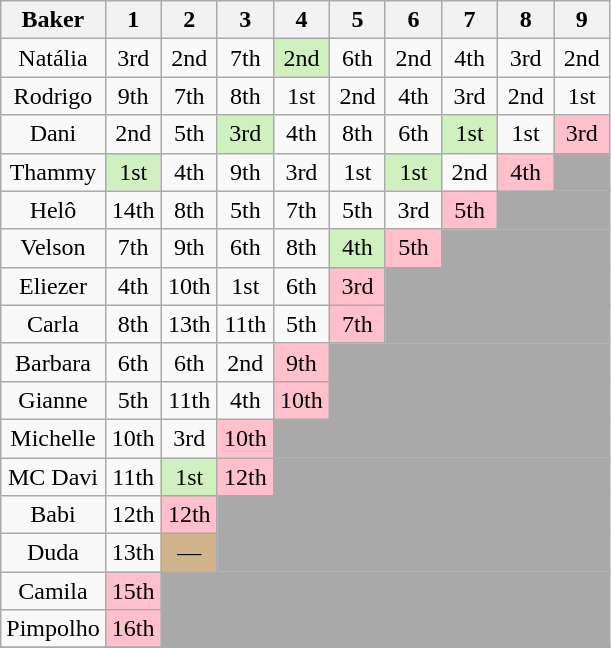<table class="wikitable" style="text-align:center;">
<tr>
<th width=60>Baker</th>
<th width=30>1</th>
<th width=30>2</th>
<th width=30>3</th>
<th width=30>4</th>
<th width=30>5</th>
<th width=30>6</th>
<th width=30>7</th>
<th width=30>8</th>
<th width=30>9</th>
</tr>
<tr>
<td>Natália</td>
<td>3rd</td>
<td>2nd</td>
<td>7th</td>
<td bgcolor="D0F0C0">2nd</td>
<td>6th</td>
<td>2nd</td>
<td>4th</td>
<td>3rd</td>
<td>2nd</td>
</tr>
<tr>
<td>Rodrigo</td>
<td>9th</td>
<td>7th</td>
<td>8th</td>
<td>1st</td>
<td>2nd</td>
<td>4th</td>
<td>3rd</td>
<td>2nd</td>
<td>1st</td>
</tr>
<tr>
<td>Dani</td>
<td>2nd</td>
<td>5th</td>
<td bgcolor="D0F0C0">3rd</td>
<td>4th</td>
<td>8th</td>
<td>6th</td>
<td bgcolor="D0F0C0">1st</td>
<td>1st</td>
<td bgcolor=FFC0CB>3rd</td>
</tr>
<tr>
<td>Thammy</td>
<td bgcolor="D0F0C0">1st</td>
<td>4th</td>
<td>9th</td>
<td>3rd</td>
<td>1st</td>
<td bgcolor="D0F0C0">1st</td>
<td>2nd</td>
<td bgcolor=FFC0CB>4th</td>
<td bgcolor=A9A9A9></td>
</tr>
<tr>
<td>Helô</td>
<td>14th</td>
<td>8th</td>
<td>5th</td>
<td>7th</td>
<td>5th</td>
<td>3rd</td>
<td bgcolor=FFC0CB>5th</td>
<td bgcolor=A9A9A9 colspan=2></td>
</tr>
<tr>
<td>Velson</td>
<td>7th</td>
<td>9th</td>
<td>6th</td>
<td>8th</td>
<td bgcolor="D0F0C0">4th</td>
<td bgcolor=FFC0CB>5th</td>
<td bgcolor=A9A9A9 colspan=3></td>
</tr>
<tr>
<td>Eliezer</td>
<td>4th</td>
<td>10th</td>
<td>1st</td>
<td>6th</td>
<td bgcolor=FFC0CB>3rd</td>
<td bgcolor=A9A9A9 colspan=4></td>
</tr>
<tr>
<td>Carla</td>
<td>8th</td>
<td>13th</td>
<td>11th</td>
<td>5th</td>
<td bgcolor=FFC0CB>7th</td>
<td bgcolor=A9A9A9 colspan=4></td>
</tr>
<tr>
<td>Barbara</td>
<td>6th</td>
<td>6th</td>
<td>2nd</td>
<td bgcolor="FFC0CB">9th</td>
<td colspan="5" bgcolor="A9A9A9"></td>
</tr>
<tr>
<td>Gianne</td>
<td>5th</td>
<td>11th</td>
<td>4th</td>
<td bgcolor=FFC0CB>10th</td>
<td bgcolor=A9A9A9 colspan=5></td>
</tr>
<tr>
<td>Michelle</td>
<td>10th</td>
<td>3rd</td>
<td bgcolor=FFC0CB>10th</td>
<td bgcolor=A9A9A9 colspan=6></td>
</tr>
<tr>
<td>MC Davi</td>
<td>11th</td>
<td bgcolor="D0F0C0">1st</td>
<td bgcolor=FFC0CB>12th</td>
<td bgcolor=A9A9A9 colspan=6></td>
</tr>
<tr>
<td>Babi</td>
<td>12th</td>
<td bgcolor=FFC0CB>12th</td>
<td bgcolor=A9A9A9 colspan=7></td>
</tr>
<tr>
<td>Duda</td>
<td>13th</td>
<td bgcolor=D2B48C>—</td>
<td bgcolor=A9A9A9 colspan=7></td>
</tr>
<tr>
<td>Camila</td>
<td bgcolor=FFC0CB>15th</td>
<td bgcolor=A9A9A9 rowspan=2 colspan=8></td>
</tr>
<tr>
<td>Pimpolho</td>
<td bgcolor=FFC0CB>16th</td>
</tr>
<tr>
</tr>
</table>
